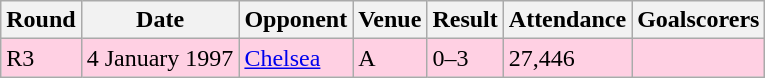<table class="wikitable">
<tr>
<th>Round</th>
<th>Date</th>
<th>Opponent</th>
<th>Venue</th>
<th>Result</th>
<th>Attendance</th>
<th>Goalscorers</th>
</tr>
<tr style="background-color: #ffd0e3;">
<td>R3</td>
<td>4 January 1997</td>
<td><a href='#'>Chelsea</a></td>
<td>A</td>
<td>0–3</td>
<td>27,446</td>
<td></td>
</tr>
</table>
